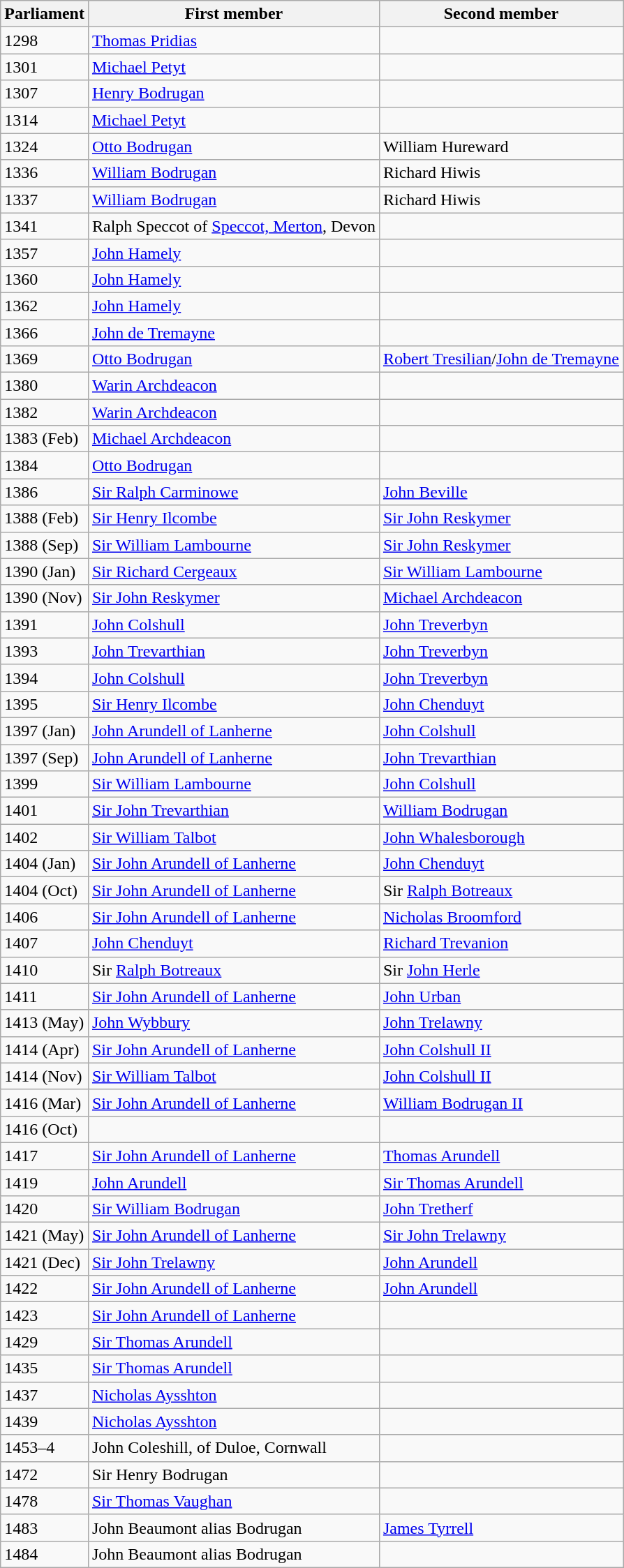<table class="wikitable">
<tr>
<th>Parliament</th>
<th>First member</th>
<th>Second member</th>
</tr>
<tr>
<td>1298</td>
<td><a href='#'>Thomas Pridias</a></td>
<td></td>
</tr>
<tr>
<td>1301</td>
<td><a href='#'>Michael Petyt</a></td>
<td></td>
</tr>
<tr>
<td>1307</td>
<td><a href='#'>Henry Bodrugan</a></td>
<td></td>
</tr>
<tr>
<td>1314</td>
<td><a href='#'>Michael Petyt</a></td>
<td></td>
</tr>
<tr>
<td>1324</td>
<td><a href='#'>Otto Bodrugan</a></td>
<td>William Hureward</td>
</tr>
<tr>
<td>1336</td>
<td><a href='#'>William Bodrugan</a></td>
<td>Richard Hiwis</td>
</tr>
<tr>
<td>1337</td>
<td><a href='#'>William Bodrugan</a></td>
<td>Richard Hiwis</td>
</tr>
<tr>
<td>1341</td>
<td>Ralph Speccot of <a href='#'>Speccot, Merton</a>, Devon</td>
</tr>
<tr>
<td>1357</td>
<td><a href='#'>John Hamely</a></td>
<td></td>
</tr>
<tr>
<td>1360</td>
<td><a href='#'>John Hamely</a></td>
<td></td>
</tr>
<tr>
<td>1362</td>
<td><a href='#'>John Hamely</a></td>
<td></td>
</tr>
<tr>
<td>1366</td>
<td><a href='#'>John de Tremayne</a></td>
</tr>
<tr>
<td>1369</td>
<td><a href='#'>Otto Bodrugan</a></td>
<td><a href='#'>Robert Tresilian</a>/<a href='#'>John de Tremayne</a></td>
</tr>
<tr>
<td>1380</td>
<td><a href='#'>Warin Archdeacon</a></td>
<td></td>
</tr>
<tr>
<td>1382</td>
<td><a href='#'>Warin Archdeacon</a></td>
<td></td>
</tr>
<tr>
<td>1383 (Feb)</td>
<td><a href='#'>Michael Archdeacon</a></td>
<td></td>
</tr>
<tr>
<td>1384</td>
<td><a href='#'>Otto Bodrugan</a></td>
<td></td>
</tr>
<tr>
<td>1386</td>
<td><a href='#'>Sir Ralph Carminowe</a></td>
<td><a href='#'>John Beville</a></td>
</tr>
<tr>
<td>1388 (Feb)</td>
<td><a href='#'>Sir Henry Ilcombe</a></td>
<td><a href='#'>Sir John Reskymer</a></td>
</tr>
<tr>
<td>1388 (Sep)</td>
<td><a href='#'>Sir William Lambourne</a></td>
<td><a href='#'>Sir John Reskymer</a></td>
</tr>
<tr>
<td>1390 (Jan)</td>
<td><a href='#'>Sir Richard Cergeaux</a></td>
<td><a href='#'>Sir William Lambourne</a></td>
</tr>
<tr>
<td>1390 (Nov)</td>
<td><a href='#'>Sir John Reskymer</a></td>
<td><a href='#'>Michael Archdeacon</a></td>
</tr>
<tr>
<td>1391</td>
<td><a href='#'>John Colshull</a></td>
<td><a href='#'>John Treverbyn</a></td>
</tr>
<tr>
<td>1393</td>
<td><a href='#'>John Trevarthian</a></td>
<td><a href='#'>John Treverbyn</a></td>
</tr>
<tr>
<td>1394</td>
<td><a href='#'>John Colshull</a></td>
<td><a href='#'>John Treverbyn</a></td>
</tr>
<tr>
<td>1395</td>
<td><a href='#'>Sir Henry Ilcombe</a></td>
<td><a href='#'>John Chenduyt</a></td>
</tr>
<tr>
<td>1397 (Jan)</td>
<td><a href='#'>John Arundell of Lanherne</a></td>
<td><a href='#'>John Colshull</a></td>
</tr>
<tr>
<td>1397 (Sep)</td>
<td><a href='#'>John Arundell of Lanherne</a></td>
<td><a href='#'>John Trevarthian</a></td>
</tr>
<tr>
<td>1399</td>
<td><a href='#'>Sir William Lambourne</a></td>
<td><a href='#'>John Colshull</a></td>
</tr>
<tr>
<td>1401</td>
<td><a href='#'>Sir John Trevarthian</a></td>
<td><a href='#'>William Bodrugan</a></td>
</tr>
<tr>
<td>1402</td>
<td><a href='#'>Sir William Talbot</a></td>
<td><a href='#'>John Whalesborough</a></td>
</tr>
<tr>
<td>1404 (Jan)</td>
<td><a href='#'>Sir John Arundell of Lanherne</a></td>
<td><a href='#'>John Chenduyt</a></td>
</tr>
<tr>
<td>1404 (Oct)</td>
<td><a href='#'>Sir John Arundell of Lanherne</a></td>
<td>Sir <a href='#'>Ralph Botreaux</a></td>
</tr>
<tr>
<td>1406</td>
<td><a href='#'>Sir John Arundell of Lanherne</a></td>
<td><a href='#'>Nicholas Broomford</a></td>
</tr>
<tr>
<td>1407</td>
<td><a href='#'>John Chenduyt</a></td>
<td><a href='#'>Richard Trevanion</a></td>
</tr>
<tr>
<td>1410</td>
<td>Sir <a href='#'>Ralph Botreaux</a></td>
<td>Sir <a href='#'>John Herle</a></td>
</tr>
<tr>
<td>1411</td>
<td><a href='#'>Sir John Arundell of Lanherne</a></td>
<td><a href='#'>John Urban</a></td>
</tr>
<tr>
<td>1413 (May)</td>
<td><a href='#'>John Wybbury</a></td>
<td><a href='#'>John Trelawny</a></td>
</tr>
<tr>
<td>1414 (Apr)</td>
<td><a href='#'>Sir John Arundell of Lanherne</a></td>
<td><a href='#'>John Colshull II</a></td>
</tr>
<tr>
<td>1414 (Nov)</td>
<td><a href='#'>Sir William Talbot</a></td>
<td><a href='#'>John Colshull II</a></td>
</tr>
<tr>
<td>1416 (Mar)</td>
<td><a href='#'>Sir John Arundell of Lanherne</a></td>
<td><a href='#'>William Bodrugan II</a></td>
</tr>
<tr>
<td>1416 (Oct)</td>
<td></td>
<td></td>
</tr>
<tr>
<td>1417</td>
<td><a href='#'>Sir John Arundell of Lanherne</a></td>
<td><a href='#'>Thomas Arundell</a></td>
</tr>
<tr>
<td>1419</td>
<td><a href='#'>John Arundell</a></td>
<td><a href='#'>Sir Thomas Arundell</a></td>
</tr>
<tr>
<td>1420</td>
<td><a href='#'>Sir William Bodrugan</a></td>
<td><a href='#'>John Tretherf</a></td>
</tr>
<tr>
<td>1421 (May)</td>
<td><a href='#'>Sir John Arundell of Lanherne</a></td>
<td><a href='#'>Sir John Trelawny</a></td>
</tr>
<tr>
<td>1421 (Dec)</td>
<td><a href='#'>Sir John Trelawny</a></td>
<td><a href='#'>John Arundell</a></td>
</tr>
<tr>
<td>1422</td>
<td><a href='#'>Sir John Arundell of Lanherne</a></td>
<td><a href='#'>John Arundell</a></td>
</tr>
<tr>
<td>1423</td>
<td><a href='#'>Sir John Arundell of Lanherne</a></td>
<td></td>
</tr>
<tr>
<td>1429</td>
<td><a href='#'>Sir Thomas Arundell</a></td>
<td></td>
</tr>
<tr>
<td>1435</td>
<td><a href='#'>Sir Thomas Arundell</a></td>
<td></td>
</tr>
<tr>
<td>1437</td>
<td><a href='#'>Nicholas Aysshton</a></td>
<td></td>
</tr>
<tr>
<td>1439</td>
<td><a href='#'>Nicholas Aysshton</a></td>
<td></td>
</tr>
<tr>
<td>1453–4</td>
<td>John Coleshill, of Duloe, Cornwall</td>
<td></td>
</tr>
<tr>
<td>1472</td>
<td>Sir Henry Bodrugan</td>
<td></td>
</tr>
<tr>
<td>1478</td>
<td><a href='#'>Sir Thomas Vaughan</a></td>
<td></td>
</tr>
<tr>
<td>1483</td>
<td>John Beaumont alias Bodrugan</td>
<td><a href='#'>James Tyrrell</a></td>
</tr>
<tr>
<td>1484</td>
<td>John Beaumont alias Bodrugan</td>
<td></td>
</tr>
</table>
